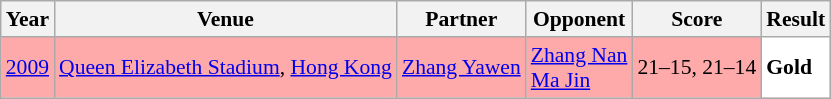<table class="sortable wikitable" style="font-size: 90%;">
<tr>
<th>Year</th>
<th>Venue</th>
<th>Partner</th>
<th>Opponent</th>
<th>Score</th>
<th>Result</th>
</tr>
<tr style="background:#FFAAAA">
<td align="center"><a href='#'>2009</a></td>
<td align="left"><a href='#'>Queen Elizabeth Stadium</a>, <a href='#'>Hong Kong</a></td>
<td align="left"> <a href='#'>Zhang Yawen</a></td>
<td align="left"> <a href='#'>Zhang Nan</a> <br>  <a href='#'>Ma Jin</a></td>
<td align="left">21–15, 21–14</td>
<td style="text-align:left; background:white"> <strong>Gold</strong></td>
</tr>
</table>
